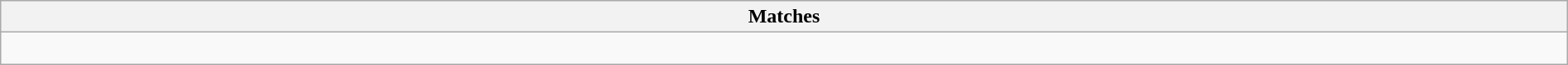<table class="wikitable collapsible collapsed" style="width:100%;">
<tr>
<th>Matches</th>
</tr>
<tr>
<td><br></td>
</tr>
</table>
